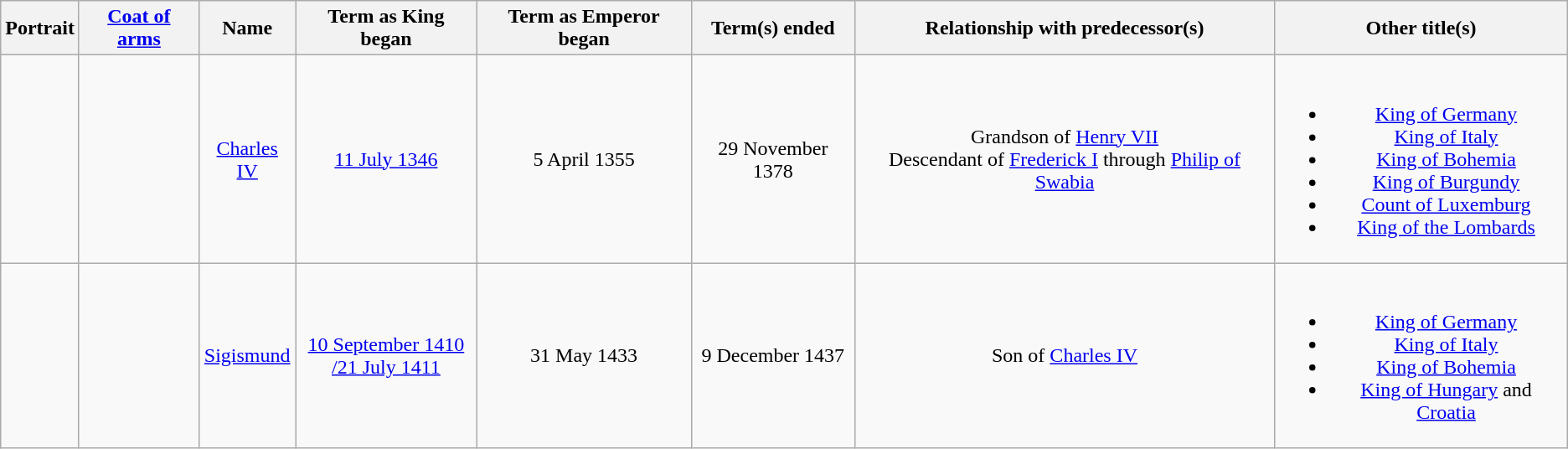<table class="wikitable" style="text-align:center">
<tr>
<th>Portrait</th>
<th><a href='#'>Coat of arms</a></th>
<th>Name<br></th>
<th>Term as King began</th>
<th>Term as Emperor began</th>
<th>Term(s) ended</th>
<th>Relationship with predecessor(s)</th>
<th>Other title(s)</th>
</tr>
<tr>
<td></td>
<td></td>
<td><a href='#'>Charles IV</a><br></td>
<td><a href='#'>11 July 1346</a></td>
<td>5 April 1355</td>
<td>29 November 1378</td>
<td>Grandson of <a href='#'>Henry VII</a><br>Descendant of <a href='#'>Frederick I</a> through <a href='#'>Philip of Swabia</a></td>
<td class=small><br><ul><li><a href='#'>King of Germany</a></li><li><a href='#'>King of Italy</a></li><li><a href='#'>King of Bohemia</a></li><li><a href='#'>King of Burgundy</a></li><li><a href='#'>Count of Luxemburg</a></li><li><a href='#'>King of the Lombards</a></li></ul></td>
</tr>
<tr>
<td></td>
<td></td>
<td><a href='#'>Sigismund</a><br></td>
<td><a href='#'>10 September 1410<br>/21 July 1411</a></td>
<td>31 May 1433</td>
<td>9 December 1437</td>
<td>Son of <a href='#'>Charles IV</a></td>
<td class=small><br><ul><li><a href='#'>King of Germany</a></li><li><a href='#'>King of Italy</a></li><li><a href='#'>King of Bohemia</a></li><li><a href='#'>King of Hungary</a> and <a href='#'>Croatia</a></li></ul></td>
</tr>
</table>
